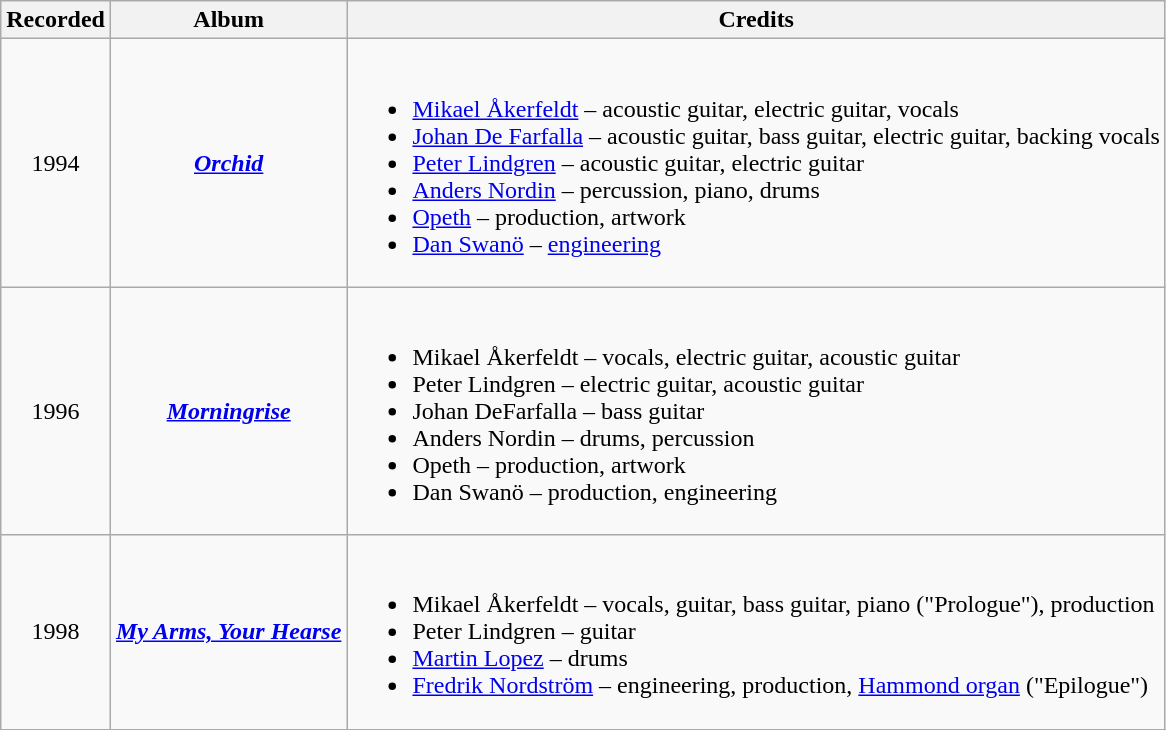<table class="wikitable" style="border:1px solid darkgray;">
<tr>
<th width="50">Recorded</th>
<th>Album</th>
<th>Credits</th>
</tr>
<tr>
<td align="center">1994</td>
<td align="center"><strong><em><a href='#'>Orchid</a></em></strong></td>
<td><br><ul><li><a href='#'>Mikael Åkerfeldt</a> – acoustic guitar, electric guitar, vocals</li><li><a href='#'>Johan De Farfalla</a> – acoustic guitar, bass guitar, electric guitar, backing vocals</li><li><a href='#'>Peter Lindgren</a> – acoustic guitar, electric guitar</li><li><a href='#'>Anders Nordin</a> – percussion, piano, drums</li><li><a href='#'>Opeth</a> – production, artwork</li><li><a href='#'>Dan Swanö</a> – <a href='#'>engineering</a></li></ul></td>
</tr>
<tr>
<td align="center">1996</td>
<td align="center"><strong><em><a href='#'>Morningrise</a></em></strong></td>
<td><br><ul><li>Mikael Åkerfeldt – vocals, electric guitar, acoustic guitar</li><li>Peter Lindgren – electric guitar, acoustic guitar</li><li>Johan DeFarfalla – bass guitar</li><li>Anders Nordin – drums, percussion</li><li>Opeth – production, artwork</li><li>Dan Swanö – production, engineering</li></ul></td>
</tr>
<tr>
<td align="center">1998</td>
<td align="center"><strong><em><a href='#'>My Arms, Your Hearse</a></em></strong></td>
<td><br><ul><li>Mikael Åkerfeldt – vocals, guitar, bass guitar, piano ("Prologue"), production</li><li>Peter Lindgren – guitar</li><li><a href='#'>Martin Lopez</a> – drums</li><li><a href='#'>Fredrik Nordström</a> – engineering, production, <a href='#'>Hammond organ</a> ("Epilogue")</li></ul></td>
</tr>
<tr>
</tr>
</table>
